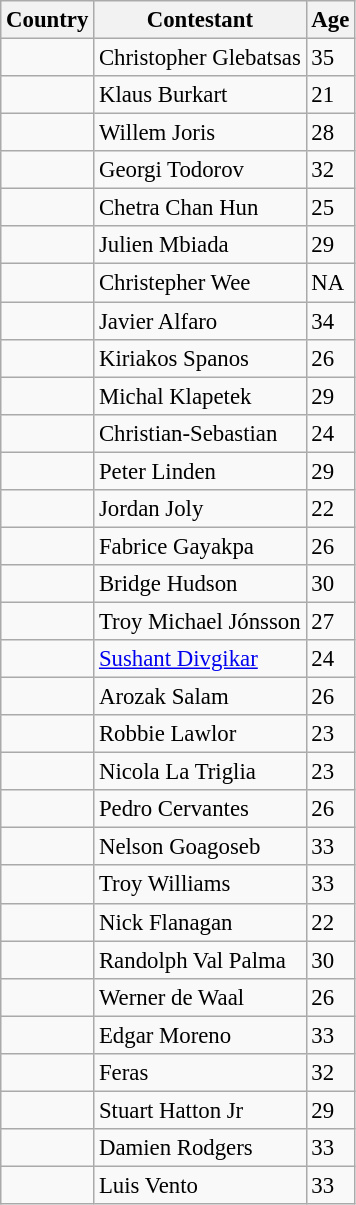<table class="wikitable sortable" style="font-size: 95%;">
<tr>
<th>Country</th>
<th>Contestant</th>
<th>Age</th>
</tr>
<tr>
<td><strong></strong></td>
<td>Christopher Glebatsas</td>
<td>35</td>
</tr>
<tr>
<td><strong></strong></td>
<td>Klaus Burkart</td>
<td>21</td>
</tr>
<tr>
<td><strong></strong></td>
<td>Willem Joris</td>
<td>28</td>
</tr>
<tr>
<td><strong></strong></td>
<td>Georgi Todorov</td>
<td>32</td>
</tr>
<tr>
<td><strong></strong></td>
<td>Chetra Chan Hun</td>
<td>25</td>
</tr>
<tr>
<td><strong></strong></td>
<td>Julien Mbiada</td>
<td>29</td>
</tr>
<tr>
<td><strong></strong></td>
<td>Christepher Wee</td>
<td>NA</td>
</tr>
<tr>
<td><strong></strong></td>
<td>Javier Alfaro</td>
<td>34</td>
</tr>
<tr>
<td><strong></strong></td>
<td>Kiriakos Spanos</td>
<td>26</td>
</tr>
<tr>
<td><strong></strong></td>
<td>Michal Klapetek</td>
<td>29</td>
</tr>
<tr>
<td><strong></strong></td>
<td>Christian-Sebastian</td>
<td>24</td>
</tr>
<tr>
<td><strong></strong></td>
<td>Peter Linden</td>
<td>29</td>
</tr>
<tr>
<td><strong></strong></td>
<td>Jordan Joly</td>
<td>22</td>
</tr>
<tr>
<td><strong></strong></td>
<td>Fabrice Gayakpa</td>
<td>26</td>
</tr>
<tr>
<td><strong></strong></td>
<td>Bridge Hudson</td>
<td>30</td>
</tr>
<tr>
<td><strong></strong></td>
<td>Troy Michael Jónsson</td>
<td>27</td>
</tr>
<tr>
<td><strong></strong></td>
<td><a href='#'>Sushant Divgikar</a></td>
<td>24</td>
</tr>
<tr>
<td><strong></strong></td>
<td>Arozak Salam</td>
<td>26</td>
</tr>
<tr>
<td><strong></strong></td>
<td>Robbie Lawlor</td>
<td>23</td>
</tr>
<tr>
<td><strong></strong></td>
<td>Nicola La Triglia</td>
<td>23</td>
</tr>
<tr>
<td><strong></strong></td>
<td>Pedro Cervantes</td>
<td>26</td>
</tr>
<tr>
<td><strong></strong></td>
<td>Nelson Goagoseb</td>
<td>33</td>
</tr>
<tr>
<td><strong></strong></td>
<td>Troy Williams</td>
<td>33</td>
</tr>
<tr>
<td><strong></strong></td>
<td>Nick Flanagan</td>
<td>22</td>
</tr>
<tr>
<td><strong></strong></td>
<td>Randolph Val Palma</td>
<td>30</td>
</tr>
<tr>
<td><strong></strong></td>
<td>Werner de Waal</td>
<td>26</td>
</tr>
<tr>
<td><strong></strong></td>
<td>Edgar Moreno</td>
<td>33</td>
</tr>
<tr>
<td><strong></strong></td>
<td>Feras</td>
<td>32</td>
</tr>
<tr>
<td><strong></strong></td>
<td>Stuart Hatton Jr</td>
<td>29</td>
</tr>
<tr>
<td><strong></strong></td>
<td>Damien Rodgers</td>
<td>33</td>
</tr>
<tr>
<td><strong></strong></td>
<td>Luis Vento</td>
<td>33</td>
</tr>
</table>
